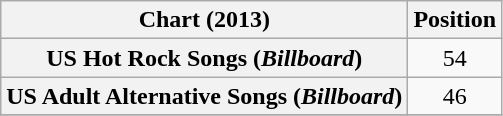<table class="wikitable plainrowheaders sortable">
<tr>
<th>Chart (2013)</th>
<th>Position</th>
</tr>
<tr>
<th scope="row">US Hot Rock Songs (<em>Billboard</em>)</th>
<td style="text-align:center;">54</td>
</tr>
<tr>
<th scope="row">US Adult Alternative Songs (<em>Billboard</em>)</th>
<td style="text-align:center;">46</td>
</tr>
<tr>
</tr>
</table>
